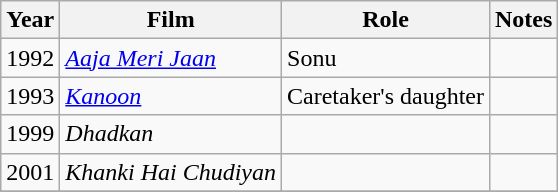<table class="wikitable sortable">
<tr>
<th scope="col">Year</th>
<th scope="col">Film</th>
<th scope="col">Role</th>
<th scope="col">Notes</th>
</tr>
<tr>
<td>1992</td>
<td><em><a href='#'>Aaja Meri Jaan</a></em></td>
<td>Sonu</td>
<td></td>
</tr>
<tr>
<td>1993</td>
<td><em><a href='#'>Kanoon</a></em></td>
<td>Caretaker's daughter</td>
<td></td>
</tr>
<tr>
<td>1999</td>
<td><em>Dhadkan</em></td>
<td></td>
<td></td>
</tr>
<tr>
<td>2001</td>
<td><em>Khanki Hai Chudiyan</em></td>
<td></td>
<td></td>
</tr>
<tr>
</tr>
</table>
